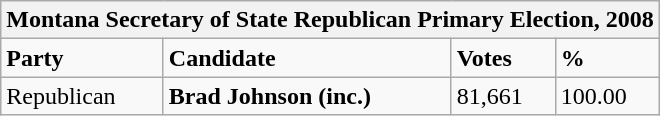<table class="wikitable">
<tr>
<th colspan="4">Montana Secretary of State Republican Primary Election, 2008</th>
</tr>
<tr>
<td><strong>Party</strong></td>
<td><strong>Candidate</strong></td>
<td><strong>Votes</strong></td>
<td><strong>%</strong></td>
</tr>
<tr>
<td>Republican</td>
<td><strong>Brad Johnson (inc.)</strong></td>
<td>81,661</td>
<td>100.00</td>
</tr>
</table>
